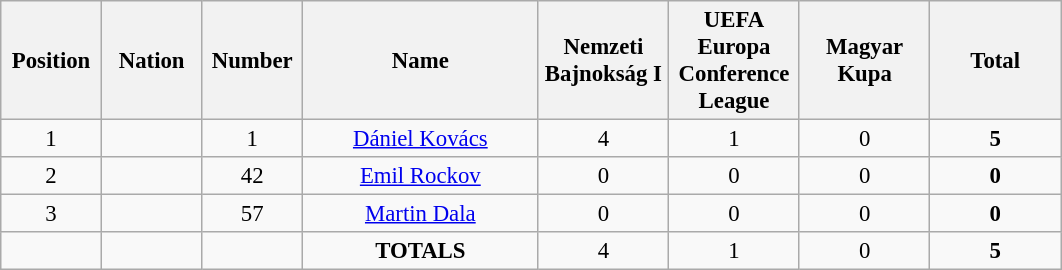<table class="wikitable" style="font-size: 95%; text-align: center;">
<tr>
<th width=60>Position</th>
<th width=60>Nation</th>
<th width=60>Number</th>
<th width=150>Name</th>
<th width=80>Nemzeti Bajnokság I</th>
<th width=80>UEFA Europa Conference League</th>
<th width=80>Magyar Kupa</th>
<th width=80>Total</th>
</tr>
<tr>
<td>1</td>
<td></td>
<td>1</td>
<td><a href='#'>Dániel Kovács</a></td>
<td>4</td>
<td>1</td>
<td>0</td>
<td><strong>5</strong></td>
</tr>
<tr>
<td>2</td>
<td></td>
<td>42</td>
<td><a href='#'>Emil Rockov</a></td>
<td>0</td>
<td>0</td>
<td>0</td>
<td><strong>0</strong></td>
</tr>
<tr>
<td>3</td>
<td></td>
<td>57</td>
<td><a href='#'>Martin Dala</a></td>
<td>0</td>
<td>0</td>
<td>0</td>
<td><strong>0</strong></td>
</tr>
<tr>
<td></td>
<td></td>
<td></td>
<td><strong>TOTALS</strong></td>
<td>4</td>
<td>1</td>
<td>0</td>
<td><strong>5</strong></td>
</tr>
</table>
